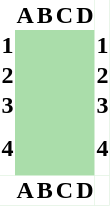<table class="floatright" style="text-align:center;border-spacing:0px;background:#ada;">
<tr style="background:#fff;">
<th> </th>
<th>A</th>
<th>B</th>
<th>C</th>
<th>D</th>
<th> </th>
</tr>
<tr>
<th style="background:#fff;">1</th>
<td></td>
<td></td>
<td></td>
<td></td>
<th style="background:#fff;">1</th>
</tr>
<tr>
<th style="background:#fff;">2</th>
<td></td>
<td></td>
<td></td>
<td></td>
<th style="background:#fff;">2</th>
</tr>
<tr>
<th style="background:#fff;">3</th>
<td></td>
<td></td>
<td></td>
<td></td>
<th style="background:#fff;">3</th>
</tr>
<tr>
<th style="background:#fff;">4</th>
<td style="height:35px;"></td>
<td></td>
<td></td>
<td></td>
<th style="background:#fff;">4</th>
</tr>
<tr style="background:#fff;">
<th> </th>
<th>A</th>
<th>B</th>
<th>C</th>
<th>D</th>
<th> </th>
</tr>
</table>
